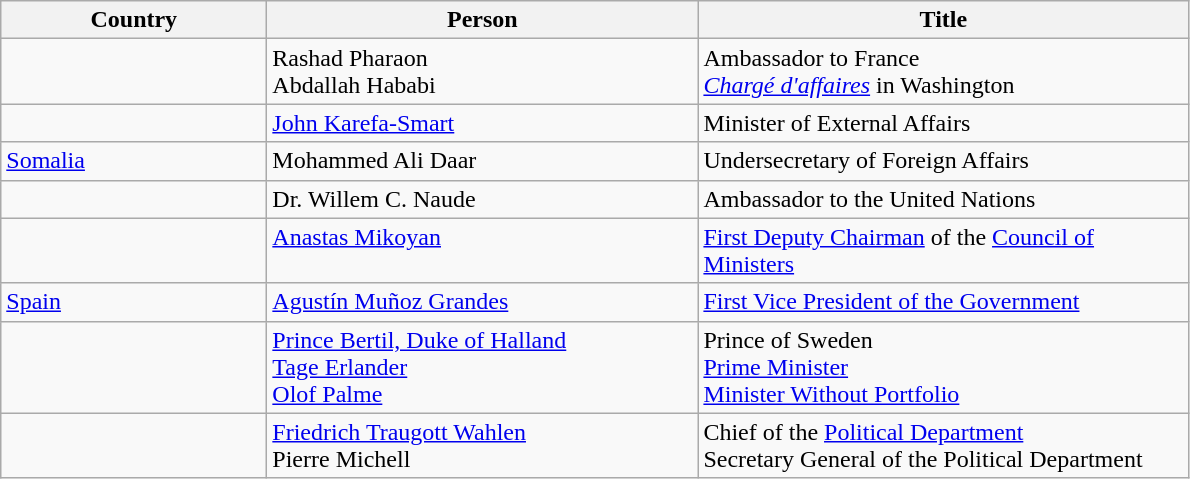<table class="wikitable">
<tr style="vertical-align: top;">
<th width="170">Country</th>
<th width="280">Person</th>
<th width="320">Title</th>
</tr>
<tr style="vertical-align: top;">
<td></td>
<td>Rashad Pharaon<br>Abdallah Hababi</td>
<td>Ambassador to France<br><em><a href='#'>Chargé d'affaires</a></em> in Washington</td>
</tr>
<tr style="vertical-align: top;">
<td></td>
<td><a href='#'>John Karefa-Smart</a></td>
<td>Minister of External Affairs</td>
</tr>
<tr style="vertical-align: top;">
<td> <a href='#'>Somalia</a></td>
<td>Mohammed Ali Daar</td>
<td>Undersecretary of Foreign Affairs</td>
</tr>
<tr style="vertical-align: top;">
<td></td>
<td>Dr. Willem C. Naude</td>
<td>Ambassador to the United Nations</td>
</tr>
<tr style="vertical-align: top;">
<td></td>
<td><a href='#'>Anastas Mikoyan</a></td>
<td><a href='#'>First Deputy Chairman</a> of the <a href='#'>Council of Ministers</a></td>
</tr>
<tr style="vertical-align: top;">
<td> <a href='#'>Spain</a></td>
<td><a href='#'>Agustín Muñoz Grandes</a></td>
<td><a href='#'>First Vice President of the Government</a></td>
</tr>
<tr style="vertical-align: top;">
<td></td>
<td><a href='#'>Prince Bertil, Duke of Halland</a><br><a href='#'>Tage Erlander</a><br><a href='#'>Olof Palme</a></td>
<td>Prince of Sweden<br><a href='#'>Prime Minister</a><br><a href='#'>Minister Without Portfolio</a></td>
</tr>
<tr style="vertical-align: top;">
<td></td>
<td><a href='#'>Friedrich Traugott Wahlen</a><br>Pierre Michell</td>
<td>Chief of the <a href='#'>Political Department</a><br>Secretary General of the Political Department</td>
</tr>
</table>
